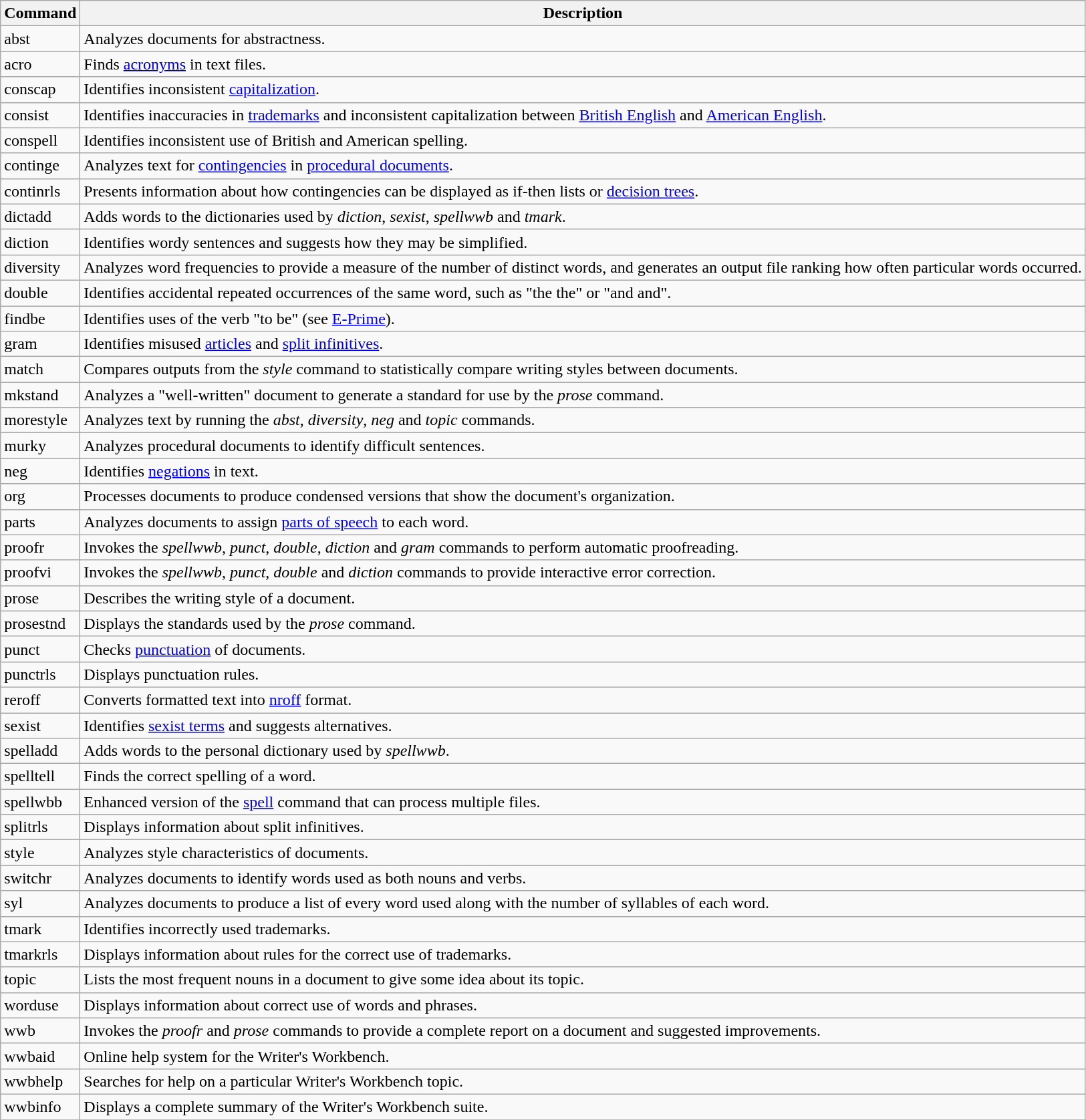<table class="wikitable">
<tr>
<th>Command</th>
<th>Description</th>
</tr>
<tr>
<td>abst</td>
<td>Analyzes documents for abstractness.</td>
</tr>
<tr>
<td>acro</td>
<td>Finds <a href='#'>acronyms</a> in text files.</td>
</tr>
<tr>
<td>conscap</td>
<td>Identifies inconsistent <a href='#'>capitalization</a>.</td>
</tr>
<tr>
<td>consist</td>
<td>Identifies inaccuracies in <a href='#'>trademarks</a> and inconsistent capitalization between <a href='#'>British English</a> and <a href='#'>American English</a>.</td>
</tr>
<tr>
<td>conspell</td>
<td>Identifies inconsistent use of British and American spelling.</td>
</tr>
<tr>
<td>continge</td>
<td>Analyzes text for <a href='#'>contingencies</a> in <a href='#'>procedural documents</a>.</td>
</tr>
<tr>
<td>continrls</td>
<td>Presents information about how contingencies can be displayed as if-then lists or <a href='#'>decision trees</a>.</td>
</tr>
<tr>
<td>dictadd</td>
<td>Adds words to the dictionaries used by <em>diction</em>, <em>sexist</em>, <em>spellwwb</em> and <em>tmark</em>.</td>
</tr>
<tr>
<td>diction</td>
<td>Identifies wordy sentences and suggests how they may be simplified.</td>
</tr>
<tr>
<td>diversity</td>
<td>Analyzes word frequencies to provide a measure of the number of distinct words, and generates an output file ranking how often particular words occurred.</td>
</tr>
<tr>
<td>double</td>
<td>Identifies accidental repeated occurrences of the same word, such as "the the" or "and and".</td>
</tr>
<tr>
<td>findbe</td>
<td>Identifies uses of the verb "to be" (see <a href='#'>E-Prime</a>).</td>
</tr>
<tr>
<td>gram</td>
<td>Identifies misused <a href='#'>articles</a> and <a href='#'>split infinitives</a>.</td>
</tr>
<tr>
<td>match</td>
<td>Compares outputs from the <em>style</em> command to statistically compare writing styles between documents.</td>
</tr>
<tr>
<td>mkstand</td>
<td>Analyzes a "well-written" document to generate a standard for use by the <em>prose</em> command.</td>
</tr>
<tr>
<td>morestyle</td>
<td>Analyzes text by running the <em>abst</em>, <em>diversity</em>, <em>neg</em> and <em>topic</em> commands.</td>
</tr>
<tr>
<td>murky</td>
<td>Analyzes procedural documents to identify difficult sentences.</td>
</tr>
<tr>
<td>neg</td>
<td>Identifies <a href='#'>negations</a> in text.</td>
</tr>
<tr>
<td>org</td>
<td>Processes documents to produce condensed versions that show the document's organization.</td>
</tr>
<tr>
<td>parts</td>
<td>Analyzes documents to assign <a href='#'>parts of speech</a> to each word.</td>
</tr>
<tr>
<td>proofr</td>
<td>Invokes the <em>spellwwb</em>, <em>punct</em>, <em>double</em>, <em>diction</em> and <em>gram</em> commands to perform automatic proofreading.</td>
</tr>
<tr>
<td>proofvi</td>
<td>Invokes the <em>spellwwb</em>, <em>punct</em>, <em>double</em> and <em>diction</em> commands to provide interactive error correction.</td>
</tr>
<tr>
<td>prose</td>
<td>Describes the writing style of a document.</td>
</tr>
<tr>
<td>prosestnd</td>
<td>Displays the standards used by the <em>prose</em> command.</td>
</tr>
<tr>
<td>punct</td>
<td>Checks <a href='#'>punctuation</a> of documents.</td>
</tr>
<tr>
<td>punctrls</td>
<td>Displays punctuation rules.</td>
</tr>
<tr>
<td>reroff</td>
<td>Converts formatted text into <a href='#'>nroff</a> format.</td>
</tr>
<tr>
<td>sexist</td>
<td>Identifies <a href='#'>sexist terms</a> and suggests alternatives.</td>
</tr>
<tr>
<td>spelladd</td>
<td>Adds words to the personal dictionary used by <em>spellwwb</em>.</td>
</tr>
<tr>
<td>spelltell</td>
<td>Finds the correct spelling of a word.</td>
</tr>
<tr>
<td>spellwbb</td>
<td>Enhanced version of the <a href='#'>spell</a> command that can process multiple files.</td>
</tr>
<tr>
<td>splitrls</td>
<td>Displays information about split infinitives.</td>
</tr>
<tr>
<td>style</td>
<td>Analyzes style characteristics of documents.</td>
</tr>
<tr>
<td>switchr</td>
<td>Analyzes documents to identify words used as both nouns and verbs.</td>
</tr>
<tr>
<td>syl</td>
<td>Analyzes documents to produce a list of every word used along with the number of syllables of each word.</td>
</tr>
<tr>
<td>tmark</td>
<td>Identifies incorrectly used trademarks.</td>
</tr>
<tr>
<td>tmarkrls</td>
<td>Displays information about rules for the correct use of trademarks.</td>
</tr>
<tr>
<td>topic</td>
<td>Lists the most frequent nouns in a document to give some idea about its topic.</td>
</tr>
<tr>
<td>worduse</td>
<td>Displays information about correct use of words and phrases.</td>
</tr>
<tr>
<td>wwb</td>
<td>Invokes the <em>proofr</em> and <em>prose</em> commands to provide a complete report on a document and suggested improvements.</td>
</tr>
<tr>
<td>wwbaid</td>
<td>Online help system for the Writer's Workbench.</td>
</tr>
<tr>
<td>wwbhelp</td>
<td>Searches for help on a particular Writer's Workbench topic.</td>
</tr>
<tr>
<td>wwbinfo</td>
<td>Displays a complete summary of the Writer's Workbench suite.</td>
</tr>
<tr>
</tr>
</table>
